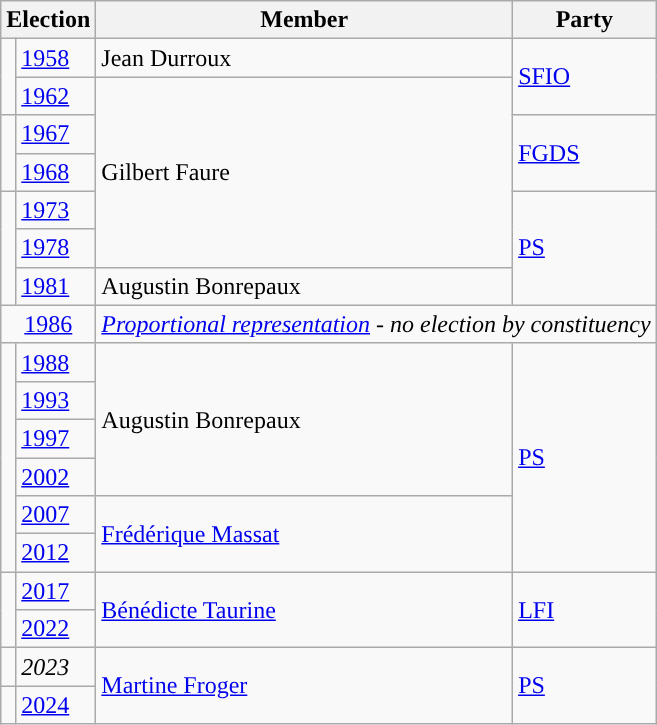<table class="wikitable">
<tr>
<th colspan="2">Election</th>
<th>Member</th>
<th>Party</th>
</tr>
<tr>
<td rowspan="2" style="background-color: "></td>
<td><a href='#'>1958</a></td>
<td>Jean Durroux</td>
<td rowspan="2"><a href='#'>SFIO</a></td>
</tr>
<tr>
<td><a href='#'>1962</a></td>
<td rowspan="5">Gilbert Faure</td>
</tr>
<tr>
<td rowspan="2" style="background-color: "></td>
<td><a href='#'>1967</a></td>
<td rowspan="2"><a href='#'>FGDS</a></td>
</tr>
<tr>
<td><a href='#'>1968</a></td>
</tr>
<tr>
<td rowspan="3" style="background-color: "></td>
<td><a href='#'>1973</a></td>
<td rowspan="3"><a href='#'>PS</a></td>
</tr>
<tr>
<td><a href='#'>1978</a></td>
</tr>
<tr>
<td><a href='#'>1981</a></td>
<td>Augustin Bonrepaux</td>
</tr>
<tr>
<td colspan="2" align="center"><a href='#'>1986</a></td>
<td colspan="2"><em><a href='#'>Proportional representation</a> - no election by constituency</em></td>
</tr>
<tr>
<td rowspan="6" style="background-color: "></td>
<td><a href='#'>1988</a></td>
<td rowspan="4">Augustin Bonrepaux</td>
<td rowspan="6"><a href='#'>PS</a></td>
</tr>
<tr>
<td><a href='#'>1993</a></td>
</tr>
<tr>
<td><a href='#'>1997</a></td>
</tr>
<tr>
<td><a href='#'>2002</a></td>
</tr>
<tr>
<td><a href='#'>2007</a></td>
<td rowspan="2"><a href='#'>Frédérique Massat</a></td>
</tr>
<tr>
<td><a href='#'>2012</a></td>
</tr>
<tr>
<td rowspan=2 style="background-color: "></td>
<td><a href='#'>2017</a></td>
<td rowspan=2><a href='#'>Bénédicte Taurine</a></td>
<td rowspan=2><a href='#'>LFI</a></td>
</tr>
<tr>
<td><a href='#'>2022</a></td>
</tr>
<tr>
<td style="color:inherit;background-color: "></td>
<td><em>2023</em></td>
<td rowspan="2"><a href='#'>Martine Froger</a></td>
<td rowspan="2"><a href='#'>PS</a></td>
</tr>
<tr>
<td style="color:inherit;background-color: "></td>
<td><a href='#'>2024</a></td>
</tr>
</table>
